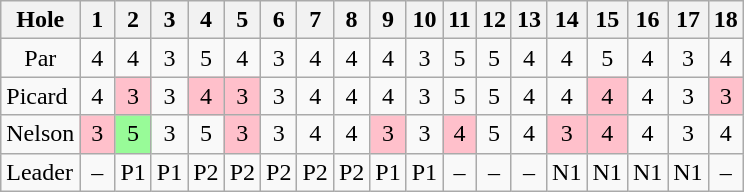<table class="wikitable" style="text-align:center">
<tr>
<th>Hole</th>
<th> 1 </th>
<th> 2 </th>
<th> 3 </th>
<th> 4 </th>
<th> 5 </th>
<th> 6 </th>
<th> 7 </th>
<th> 8 </th>
<th> 9 </th>
<th>10</th>
<th>11</th>
<th>12</th>
<th>13</th>
<th>14</th>
<th>15</th>
<th>16</th>
<th>17</th>
<th>18</th>
</tr>
<tr>
<td>Par</td>
<td>4</td>
<td>4</td>
<td>3</td>
<td>5</td>
<td>4</td>
<td>3</td>
<td>4</td>
<td>4</td>
<td>4</td>
<td>3</td>
<td>5</td>
<td>5</td>
<td>4</td>
<td>4</td>
<td>5</td>
<td>4</td>
<td>3</td>
<td>4</td>
</tr>
<tr>
<td align=left> Picard</td>
<td>4</td>
<td style="background: Pink;">3</td>
<td>3</td>
<td style="background: Pink;">4</td>
<td style="background: Pink;">3</td>
<td>3</td>
<td>4</td>
<td>4</td>
<td>4</td>
<td>3</td>
<td>5</td>
<td>5</td>
<td>4</td>
<td>4</td>
<td style="background: Pink;">4</td>
<td>4</td>
<td>3</td>
<td style="background: Pink;">3</td>
</tr>
<tr>
<td align=left> Nelson</td>
<td style="background: Pink;">3</td>
<td style="background: PaleGreen;">5</td>
<td>3</td>
<td>5</td>
<td style="background: Pink;">3</td>
<td>3</td>
<td>4</td>
<td>4</td>
<td style="background: Pink;">3</td>
<td>3</td>
<td style="background: Pink;">4</td>
<td>5</td>
<td>4</td>
<td style="background: Pink;">3</td>
<td style="background: Pink;">4</td>
<td>4</td>
<td>3</td>
<td>4</td>
</tr>
<tr>
<td align=left>Leader</td>
<td>–</td>
<td>P1</td>
<td>P1</td>
<td>P2</td>
<td>P2</td>
<td>P2</td>
<td>P2</td>
<td>P2</td>
<td>P1</td>
<td>P1</td>
<td>–</td>
<td>–</td>
<td>–</td>
<td>N1</td>
<td>N1</td>
<td>N1</td>
<td>N1</td>
<td>–</td>
</tr>
</table>
